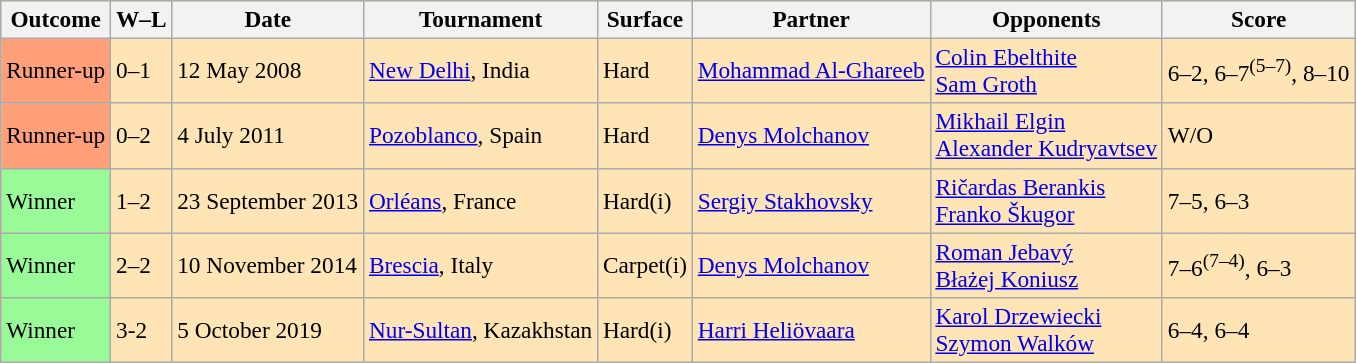<table class=wikitable style=font-size:97%;background:moccasin>
<tr>
<th>Outcome</th>
<th>W–L</th>
<th>Date</th>
<th>Tournament</th>
<th>Surface</th>
<th>Partner</th>
<th>Opponents</th>
<th>Score</th>
</tr>
<tr bgcolor=moccasin>
<td bgcolor=FFA07A>Runner-up</td>
<td>0–1</td>
<td>12 May 2008</td>
<td><a href='#'>New Delhi</a>, India</td>
<td>Hard</td>
<td> <a href='#'>Mohammad Al-Ghareeb</a></td>
<td> <a href='#'>Colin Ebelthite</a><br> <a href='#'>Sam Groth</a></td>
<td>6–2, 6–7<sup>(5–7)</sup>, 8–10</td>
</tr>
<tr bgcolor=moccasin>
<td bgcolor=FFA07A>Runner-up</td>
<td>0–2</td>
<td>4 July 2011</td>
<td><a href='#'>Pozoblanco</a>, Spain</td>
<td>Hard</td>
<td> <a href='#'>Denys Molchanov</a></td>
<td> <a href='#'>Mikhail Elgin</a><br> <a href='#'>Alexander Kudryavtsev</a></td>
<td>W/O</td>
</tr>
<tr bgcolor=moccasin>
<td bgcolor=98FB98>Winner</td>
<td>1–2</td>
<td>23 September 2013</td>
<td><a href='#'>Orléans</a>, France</td>
<td>Hard(i)</td>
<td> <a href='#'>Sergiy Stakhovsky</a></td>
<td> <a href='#'>Ričardas Berankis</a><br> <a href='#'>Franko Škugor</a></td>
<td>7–5, 6–3</td>
</tr>
<tr bgcolor=moccasin>
<td bgcolor=98FB98>Winner</td>
<td>2–2</td>
<td>10 November 2014</td>
<td><a href='#'>Brescia</a>, Italy</td>
<td>Carpet(i)</td>
<td> <a href='#'>Denys Molchanov</a></td>
<td> <a href='#'>Roman Jebavý</a><br> <a href='#'>Błażej Koniusz</a></td>
<td>7–6<sup>(7–4)</sup>, 6–3</td>
</tr>
<tr bgcolor=moccasin>
<td bgcolor=98FB98>Winner</td>
<td>3-2</td>
<td>5 October 2019</td>
<td><a href='#'>Nur-Sultan</a>, Kazakhstan</td>
<td>Hard(i)</td>
<td> <a href='#'>Harri Heliövaara</a></td>
<td> <a href='#'>Karol Drzewiecki</a><br> <a href='#'>Szymon Walków</a></td>
<td>6–4, 6–4</td>
</tr>
</table>
